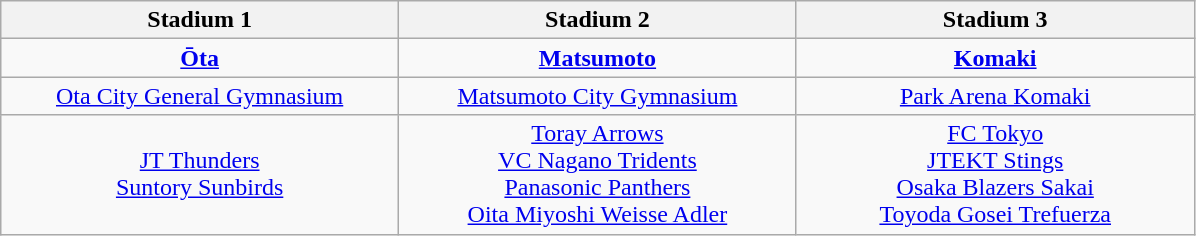<table class=wikitable style=text-align:center>
<tr>
<th width=25%>Stadium 1</th>
<th width=25%>Stadium 2</th>
<th width=25%>Stadium 3</th>
</tr>
<tr>
<td><strong><a href='#'>Ōta</a></strong></td>
<td><strong><a href='#'>Matsumoto</a></strong></td>
<td><strong><a href='#'>Komaki</a></strong></td>
</tr>
<tr>
<td><a href='#'>Ota City General Gymnasium</a></td>
<td><a href='#'>Matsumoto City Gymnasium</a></td>
<td><a href='#'>Park Arena Komaki</a></td>
</tr>
<tr>
<td><a href='#'>JT Thunders</a><br><a href='#'>Suntory Sunbirds</a></td>
<td><a href='#'>Toray Arrows</a><br><a href='#'>VC Nagano Tridents</a><br><a href='#'>Panasonic Panthers</a><br><a href='#'>Oita Miyoshi Weisse Adler</a></td>
<td><a href='#'>FC Tokyo</a><br> <a href='#'>JTEKT Stings</a><br><a href='#'>Osaka Blazers Sakai</a><br><a href='#'>Toyoda Gosei Trefuerza</a></td>
</tr>
</table>
